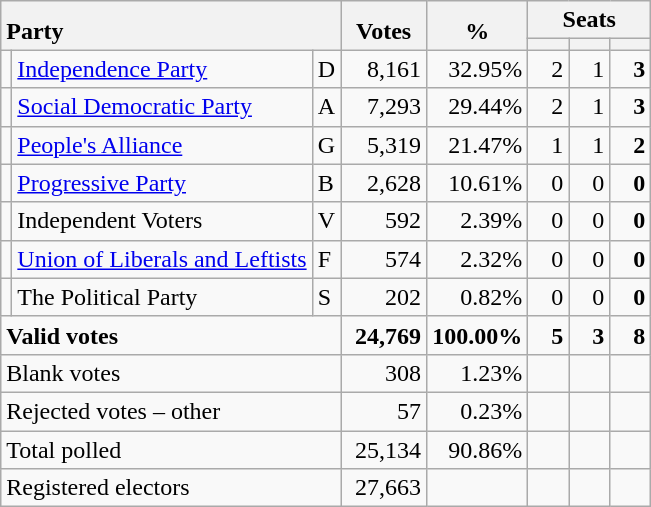<table class="wikitable" border="1" style="text-align:right;">
<tr>
<th style="text-align:left;" valign=bottom rowspan=2 colspan=3>Party</th>
<th align=center valign=bottom rowspan=2 width="50">Votes</th>
<th align=center valign=bottom rowspan=2 width="50">%</th>
<th colspan=3>Seats</th>
</tr>
<tr>
<th align=center valign=bottom width="20"><small></small></th>
<th align=center valign=bottom width="20"><small><a href='#'></a></small></th>
<th align=center valign=bottom width="20"><small></small></th>
</tr>
<tr>
<td></td>
<td align=left><a href='#'>Independence Party</a></td>
<td align=left>D</td>
<td>8,161</td>
<td>32.95%</td>
<td>2</td>
<td>1</td>
<td><strong>3</strong></td>
</tr>
<tr>
<td></td>
<td align=left><a href='#'>Social Democratic Party</a></td>
<td align=left>A</td>
<td>7,293</td>
<td>29.44%</td>
<td>2</td>
<td>1</td>
<td><strong>3</strong></td>
</tr>
<tr>
<td></td>
<td align=left><a href='#'>People's Alliance</a></td>
<td align=left>G</td>
<td>5,319</td>
<td>21.47%</td>
<td>1</td>
<td>1</td>
<td><strong>2</strong></td>
</tr>
<tr>
<td></td>
<td align=left><a href='#'>Progressive Party</a></td>
<td align=left>B</td>
<td>2,628</td>
<td>10.61%</td>
<td>0</td>
<td>0</td>
<td><strong>0</strong></td>
</tr>
<tr>
<td></td>
<td align=left>Independent Voters</td>
<td align=left>V</td>
<td>592</td>
<td>2.39%</td>
<td>0</td>
<td>0</td>
<td><strong>0</strong></td>
</tr>
<tr>
<td></td>
<td align=left><a href='#'>Union of Liberals and Leftists</a></td>
<td align=left>F</td>
<td>574</td>
<td>2.32%</td>
<td>0</td>
<td>0</td>
<td><strong>0</strong></td>
</tr>
<tr>
<td></td>
<td align=left>The Political Party</td>
<td align=left>S</td>
<td>202</td>
<td>0.82%</td>
<td>0</td>
<td>0</td>
<td><strong>0</strong></td>
</tr>
<tr style="font-weight:bold">
<td align=left colspan=3>Valid votes</td>
<td>24,769</td>
<td>100.00%</td>
<td>5</td>
<td>3</td>
<td>8</td>
</tr>
<tr>
<td align=left colspan=3>Blank votes</td>
<td>308</td>
<td>1.23%</td>
<td></td>
<td></td>
<td></td>
</tr>
<tr>
<td align=left colspan=3>Rejected votes – other</td>
<td>57</td>
<td>0.23%</td>
<td></td>
<td></td>
<td></td>
</tr>
<tr>
<td align=left colspan=3>Total polled</td>
<td>25,134</td>
<td>90.86%</td>
<td></td>
<td></td>
<td></td>
</tr>
<tr>
<td align=left colspan=3>Registered electors</td>
<td>27,663</td>
<td></td>
<td></td>
<td></td>
<td></td>
</tr>
</table>
